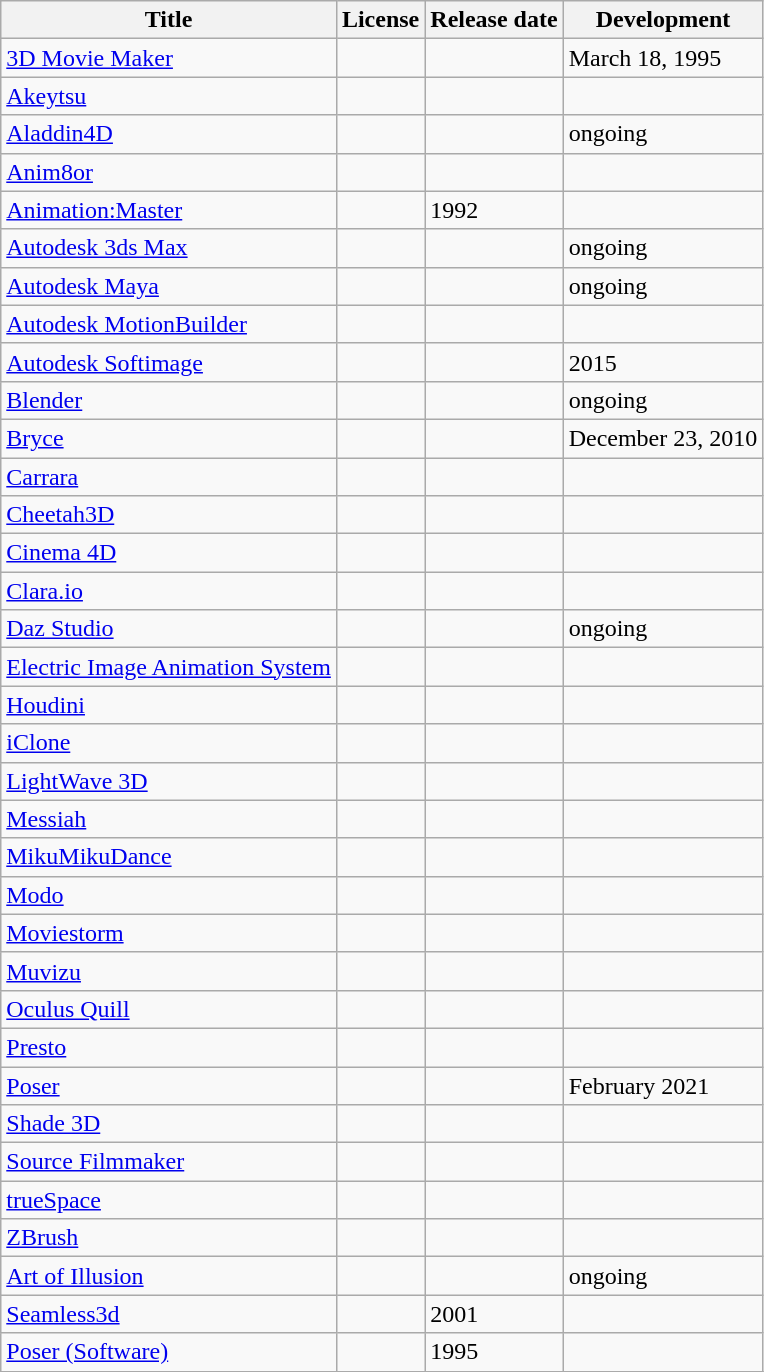<table class="wikitable sortable">
<tr>
<th>Title</th>
<th>License</th>
<th>Release date</th>
<th>Development</th>
</tr>
<tr>
<td><a href='#'>3D Movie Maker</a></td>
<td></td>
<td></td>
<td>March 18, 1995</td>
</tr>
<tr>
<td><a href='#'>Akeytsu</a></td>
<td></td>
<td></td>
<td></td>
</tr>
<tr>
<td><a href='#'>Aladdin4D</a></td>
<td></td>
<td></td>
<td>ongoing</td>
</tr>
<tr>
<td><a href='#'>Anim8or</a></td>
<td></td>
<td></td>
<td></td>
</tr>
<tr>
<td><a href='#'>Animation:Master</a></td>
<td></td>
<td>1992</td>
<td></td>
</tr>
<tr>
<td><a href='#'>Autodesk 3ds Max</a></td>
<td></td>
<td></td>
<td>ongoing</td>
</tr>
<tr>
<td><a href='#'>Autodesk Maya</a></td>
<td></td>
<td></td>
<td>ongoing</td>
</tr>
<tr>
<td><a href='#'>Autodesk MotionBuilder</a></td>
<td></td>
<td></td>
<td></td>
</tr>
<tr>
<td><a href='#'>Autodesk Softimage</a></td>
<td></td>
<td></td>
<td>2015</td>
</tr>
<tr>
<td><a href='#'>Blender</a></td>
<td></td>
<td></td>
<td>ongoing</td>
</tr>
<tr>
<td><a href='#'>Bryce</a></td>
<td></td>
<td></td>
<td>December 23, 2010</td>
</tr>
<tr>
<td><a href='#'>Carrara</a></td>
<td></td>
<td></td>
<td></td>
</tr>
<tr>
<td><a href='#'>Cheetah3D</a></td>
<td></td>
<td></td>
<td></td>
</tr>
<tr>
<td><a href='#'>Cinema 4D</a></td>
<td></td>
<td></td>
<td></td>
</tr>
<tr>
<td><a href='#'>Clara.io</a></td>
<td></td>
<td></td>
<td></td>
</tr>
<tr>
<td><a href='#'>Daz Studio</a></td>
<td></td>
<td></td>
<td>ongoing</td>
</tr>
<tr>
<td><a href='#'>Electric Image Animation System</a></td>
<td></td>
<td></td>
<td></td>
</tr>
<tr>
<td><a href='#'>Houdini</a></td>
<td></td>
<td></td>
<td></td>
</tr>
<tr>
<td><a href='#'>iClone</a></td>
<td></td>
<td></td>
<td></td>
</tr>
<tr>
<td><a href='#'>LightWave 3D</a></td>
<td></td>
<td></td>
<td></td>
</tr>
<tr>
<td><a href='#'>Messiah</a></td>
<td></td>
<td></td>
<td></td>
</tr>
<tr>
<td><a href='#'>MikuMikuDance</a></td>
<td></td>
<td></td>
<td></td>
</tr>
<tr>
<td><a href='#'>Modo</a></td>
<td></td>
<td></td>
<td></td>
</tr>
<tr>
<td><a href='#'>Moviestorm</a></td>
<td></td>
<td></td>
<td></td>
</tr>
<tr>
<td><a href='#'>Muvizu</a></td>
<td></td>
<td></td>
<td></td>
</tr>
<tr>
<td><a href='#'>Oculus Quill</a></td>
<td></td>
<td></td>
<td></td>
</tr>
<tr>
<td><a href='#'> Presto</a></td>
<td></td>
<td></td>
<td></td>
</tr>
<tr>
<td><a href='#'>Poser</a></td>
<td></td>
<td></td>
<td>February 2021</td>
</tr>
<tr>
<td><a href='#'>Shade 3D</a></td>
<td></td>
<td></td>
<td></td>
</tr>
<tr>
<td><a href='#'>Source Filmmaker</a></td>
<td></td>
<td></td>
<td></td>
</tr>
<tr>
<td><a href='#'>trueSpace</a></td>
<td></td>
<td></td>
<td></td>
</tr>
<tr>
<td><a href='#'>ZBrush</a></td>
<td></td>
<td></td>
<td></td>
</tr>
<tr>
<td><a href='#'>Art of Illusion</a></td>
<td></td>
<td></td>
<td>ongoing</td>
</tr>
<tr>
<td><a href='#'>Seamless3d</a></td>
<td></td>
<td>2001</td>
<td></td>
</tr>
<tr>
<td><a href='#'>Poser (Software)</a></td>
<td></td>
<td>1995</td>
<td></td>
</tr>
<tr>
</tr>
</table>
